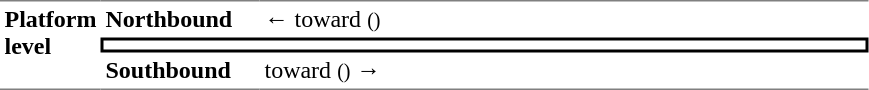<table cellpadding="3" cellspacing="0" border="0">
<tr>
<td rowspan="3" width="50" style="border-top-color: gray; border-bottom-color: gray; border-top-width: 1px; border-bottom-width: 1px; border-top-style: solid; border-bottom-style: solid;" valign="top"><strong>Platform level</strong></td>
<td width="100" style="border-top-color: gray; border-top-width: 1px; border-top-style: solid;"><strong>Northbound</strong></td>
<td width="400" style="border-top-color: gray; border-top-width: 1px; border-top-style: solid;">←  toward  <small>()</small></td>
</tr>
<tr>
<td colspan="2" style="border: 2px solid black; border-image: none; text-align: center;"></td>
</tr>
<tr>
<td style="border-bottom-color: gray; border-bottom-width: 1px; border-bottom-style: solid;"><strong>Southbound</strong></td>
<td style="border-bottom-color: gray; border-bottom-width: 1px; border-bottom-style: solid;"> toward  <small>()</small> →</td>
</tr>
</table>
